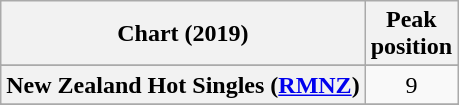<table class="wikitable sortable plainrowheaders" style="text-align:center">
<tr>
<th scope="col">Chart (2019)</th>
<th scope="col">Peak<br>position</th>
</tr>
<tr>
</tr>
<tr>
</tr>
<tr>
<th scope="row">New Zealand Hot Singles (<a href='#'>RMNZ</a>)</th>
<td>9</td>
</tr>
<tr>
</tr>
<tr>
</tr>
<tr>
</tr>
</table>
